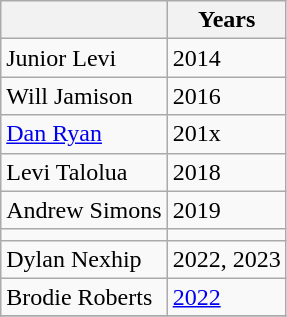<table class="wikitable collapsible">
<tr>
<th></th>
<th>Years</th>
</tr>
<tr>
<td>Junior Levi</td>
<td>2014</td>
</tr>
<tr>
<td>Will Jamison</td>
<td>2016</td>
</tr>
<tr>
<td><a href='#'>Dan Ryan</a></td>
<td>201x</td>
</tr>
<tr>
<td>Levi Talolua</td>
<td>2018</td>
</tr>
<tr>
<td>Andrew Simons</td>
<td>2019</td>
</tr>
<tr>
<td></td>
</tr>
<tr>
<td>Dylan Nexhip</td>
<td>2022, 2023</td>
</tr>
<tr>
<td>Brodie Roberts</td>
<td><a href='#'>2022</a></td>
</tr>
<tr>
</tr>
</table>
